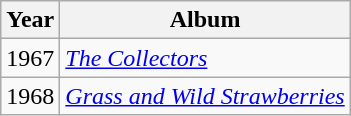<table class="wikitable">
<tr>
<th>Year</th>
<th>Album</th>
</tr>
<tr>
<td>1967</td>
<td><em><a href='#'>The Collectors</a></em></td>
</tr>
<tr>
<td>1968</td>
<td><em><a href='#'>Grass and Wild Strawberries</a></em></td>
</tr>
</table>
